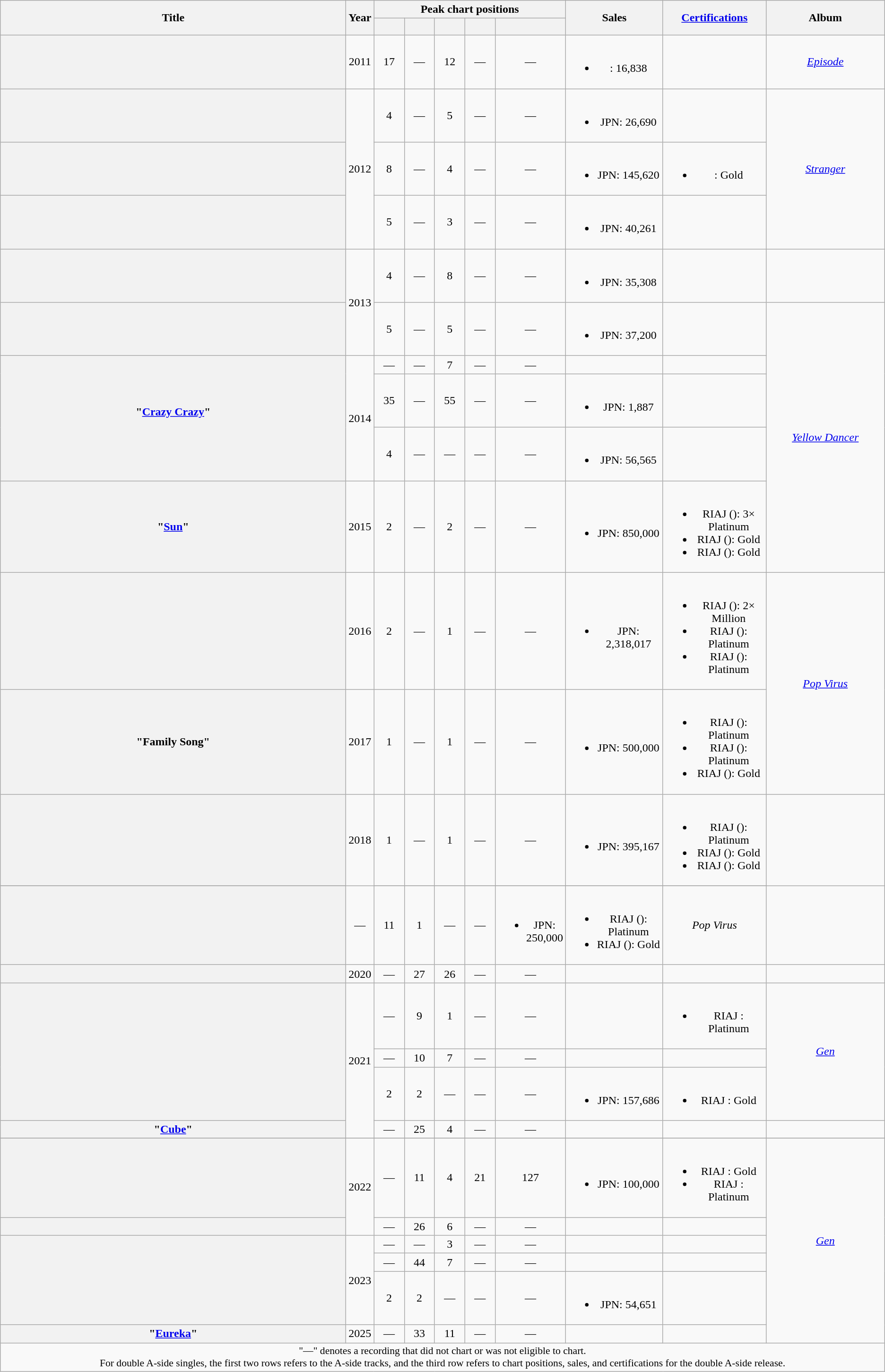<table class="wikitable plainrowheaders" style="text-align:center;">
<tr>
<th scope="col" rowspan="2" style="width:30em;">Title</th>
<th scope="col" rowspan="2" style="width:1em;">Year</th>
<th scope="colgroup" colspan="5">Peak chart positions</th>
<th scope="col" rowspan="2" style="width:;">Sales</th>
<th scope="col" rowspan="2" style="width:;"><a href='#'>Certifications</a></th>
<th scope="col" rowspan="2" style="width:10em;">Album</th>
</tr>
<tr>
<th scope="col" style="width:2.5em;font-size:90%;"><a href='#'></a><br></th>
<th scope="col" style="width:2.5em;font-size:90%;"><a href='#'></a><br></th>
<th scope="col" style="width:2.5em;font-size:90%;"><a href='#'></a><br></th>
<th scope="col" style="width:2.5em;font-size:90%;"><a href='#'></a><br></th>
<th scope="col" style="width:2.5em;font-size:90%;"><a href='#'></a><br></th>
</tr>
<tr>
<th scope="row"></th>
<td>2011</td>
<td>17</td>
<td>—</td>
<td>12</td>
<td>—</td>
<td>—</td>
<td><br><ul><li><a href='#'></a>: 16,838</li></ul></td>
<td></td>
<td><em><a href='#'>Episode</a></em></td>
</tr>
<tr>
<th scope="row"></th>
<td rowspan="3">2012</td>
<td>4</td>
<td>—</td>
<td>5</td>
<td>—</td>
<td>—</td>
<td><br><ul><li>JPN: 26,690</li></ul></td>
<td></td>
<td rowspan="3"><em><a href='#'>Stranger</a></em></td>
</tr>
<tr>
<th scope="row"></th>
<td>8</td>
<td>—</td>
<td>4</td>
<td>—</td>
<td>—</td>
<td><br><ul><li>JPN: 145,620</li></ul></td>
<td><br><ul><li><a href='#'></a> : Gold</li></ul></td>
</tr>
<tr>
<th scope="row"></th>
<td>5</td>
<td>—</td>
<td>3</td>
<td>—</td>
<td>—</td>
<td><br><ul><li>JPN: 40,261</li></ul></td>
<td></td>
</tr>
<tr>
<th scope="row"></th>
<td rowspan="2">2013</td>
<td>4</td>
<td>—</td>
<td>8</td>
<td>—</td>
<td>—</td>
<td><br><ul><li>JPN: 35,308</li></ul></td>
<td></td>
<td></td>
</tr>
<tr>
<th scope="row"></th>
<td>5</td>
<td>—</td>
<td>5</td>
<td>—</td>
<td>—</td>
<td><br><ul><li>JPN: 37,200</li></ul></td>
<td></td>
<td rowspan="5"><em><a href='#'>Yellow Dancer</a></em></td>
</tr>
<tr>
<th scope="row" rowspan="3">"<a href='#'>Crazy Crazy</a>"<br><br></th>
<td rowspan="3">2014</td>
<td>—</td>
<td>—</td>
<td>7</td>
<td>—</td>
<td>—</td>
<td></td>
<td></td>
</tr>
<tr>
<td>35</td>
<td>—</td>
<td>55</td>
<td>—</td>
<td>—</td>
<td><br><ul><li>JPN: 1,887</li></ul></td>
<td></td>
</tr>
<tr>
<td>4</td>
<td>—</td>
<td>—</td>
<td>—</td>
<td>—</td>
<td><br><ul><li>JPN: 56,565</li></ul></td>
<td></td>
</tr>
<tr>
<th scope="row">"<a href='#'>Sun</a>"</th>
<td>2015</td>
<td>2</td>
<td>—</td>
<td>2</td>
<td>—</td>
<td>—</td>
<td><br><ul><li>JPN: 850,000</li></ul></td>
<td><br><ul><li>RIAJ (): 3× Platinum</li><li>RIAJ (): Gold</li><li>RIAJ (): Gold</li></ul></td>
</tr>
<tr>
<th scope="row"></th>
<td>2016</td>
<td>2</td>
<td>—</td>
<td>1</td>
<td>—</td>
<td>—</td>
<td><br><ul><li>JPN: 2,318,017</li></ul></td>
<td><br><ul><li>RIAJ (): 2× Million</li><li>RIAJ (): Platinum</li><li>RIAJ (): Platinum</li></ul></td>
<td rowspan="2"><em><a href='#'>Pop Virus</a></em></td>
</tr>
<tr>
<th scope="row">"Family Song"</th>
<td>2017</td>
<td>1</td>
<td>—</td>
<td>1</td>
<td>—</td>
<td>—</td>
<td><br><ul><li>JPN: 500,000</li></ul></td>
<td><br><ul><li>RIAJ (): Platinum</li><li>RIAJ (): Platinum</li><li>RIAJ (): Gold</li></ul></td>
</tr>
<tr>
<th scope="row"></th>
<td rowspan="2">2018</td>
<td>1</td>
<td>—</td>
<td>1</td>
<td>—</td>
<td>—</td>
<td><br><ul><li>JPN: 395,167</li></ul></td>
<td><br><ul><li>RIAJ (): Platinum</li><li>RIAJ (): Gold</li><li>RIAJ (): Gold</li></ul></td>
<td></td>
</tr>
<tr>
</tr>
<tr>
<th scope="row"></th>
<td>—</td>
<td>11</td>
<td>1</td>
<td>—</td>
<td>—</td>
<td><br><ul><li>JPN: 250,000</li></ul></td>
<td><br><ul><li>RIAJ (): Platinum</li><li>RIAJ (): Gold</li></ul></td>
<td><em>Pop Virus</em></td>
</tr>
<tr>
<th scope="row"></th>
<td>2020</td>
<td>—</td>
<td>27</td>
<td>26</td>
<td>—</td>
<td>—</td>
<td></td>
<td></td>
<td></td>
</tr>
<tr>
<th scope="row" rowspan="3"><br><br></th>
<td rowspan="4">2021</td>
<td>—</td>
<td>9</td>
<td>1</td>
<td>—</td>
<td>—</td>
<td></td>
<td><br><ul><li>RIAJ : Platinum</li></ul></td>
<td rowspan="3"><em><a href='#'>Gen</a></em></td>
</tr>
<tr>
<td>—</td>
<td>10</td>
<td>7</td>
<td>—</td>
<td>—</td>
<td></td>
<td></td>
</tr>
<tr>
<td>2</td>
<td>2</td>
<td>—</td>
<td>—</td>
<td>—</td>
<td><br><ul><li>JPN: 157,686</li></ul></td>
<td><br><ul><li>RIAJ : Gold</li></ul></td>
</tr>
<tr>
<th scope="row">"<a href='#'>Cube</a>"</th>
<td>—</td>
<td>25</td>
<td>4</td>
<td>—</td>
<td>—</td>
<td></td>
<td></td>
<td></td>
</tr>
<tr>
</tr>
<tr>
<th scope="row"></th>
<td rowspan="2">2022</td>
<td>—</td>
<td>11</td>
<td>4</td>
<td>21</td>
<td>127</td>
<td><br><ul><li>JPN: 100,000</li></ul></td>
<td><br><ul><li>RIAJ : Gold</li><li>RIAJ : Platinum</li></ul></td>
<td rowspan="6"><em><a href='#'>Gen</a></em></td>
</tr>
<tr>
<th scope="row"></th>
<td>—</td>
<td>26</td>
<td>6</td>
<td>—</td>
<td>—</td>
<td></td>
<td></td>
</tr>
<tr>
<th scope="row" rowspan="3"><br><br></th>
<td rowspan="3">2023</td>
<td>—</td>
<td>—</td>
<td>3</td>
<td>—</td>
<td>—</td>
<td></td>
<td></td>
</tr>
<tr>
<td>—</td>
<td>44</td>
<td>7</td>
<td>—</td>
<td>—</td>
<td></td>
<td></td>
</tr>
<tr>
<td>2</td>
<td>2</td>
<td>—</td>
<td>—</td>
<td>—</td>
<td><br><ul><li>JPN: 54,651</li></ul></td>
<td></td>
</tr>
<tr>
<th scope="row">"<a href='#'>Eureka</a>"</th>
<td>2025</td>
<td>—</td>
<td>33</td>
<td>11</td>
<td>—</td>
<td>—</td>
<td></td>
<td></td>
</tr>
<tr>
<td colspan="12" style="font-size:90%">"—" denotes a recording that did not chart or was not eligible to chart.<br>For double A-side singles, the first two rows refers to the A-side tracks, and the third row refers to chart positions, sales, and certifications for the double A-side release.</td>
</tr>
</table>
